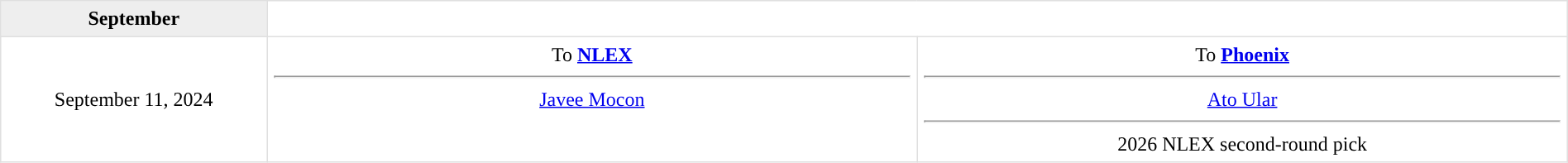<table border=1 style="border-collapse:collapse; text-align: center; width: 100%" bordercolor="#DFDFDF"  cellpadding="5">
<tr bgcolor="eeeeee">
<th>September</th>
</tr>
<tr>
<td style="width:12%">September 11, 2024</td>
<td style="width:29.3%" valign="top">To <strong><a href='#'>NLEX</a></strong><hr><a href='#'>Javee Mocon</a></td>
<td style="width:29.3%" valign="top">To <strong><a href='#'>Phoenix</a></strong><hr><a href='#'>Ato Ular</a><hr>2026 NLEX second-round pick</td>
</tr>
</table>
